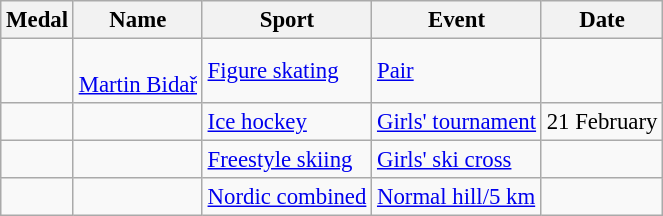<table class="wikitable sortable" style="font-size: 95%">
<tr>
<th>Medal</th>
<th>Name</th>
<th>Sport</th>
<th>Event</th>
<th>Date</th>
</tr>
<tr>
<td></td>
<td><br><a href='#'>Martin Bidař</a></td>
<td><a href='#'>Figure skating</a></td>
<td><a href='#'>Pair</a></td>
<td></td>
</tr>
<tr>
<td></td>
<td><br></td>
<td><a href='#'>Ice hockey</a></td>
<td><a href='#'>Girls' tournament</a></td>
<td>21 February</td>
</tr>
<tr>
<td></td>
<td></td>
<td><a href='#'>Freestyle skiing</a></td>
<td><a href='#'>Girls' ski cross</a></td>
<td></td>
</tr>
<tr>
<td></td>
<td></td>
<td><a href='#'>Nordic combined</a></td>
<td><a href='#'>Normal hill/5 km</a></td>
<td></td>
</tr>
</table>
